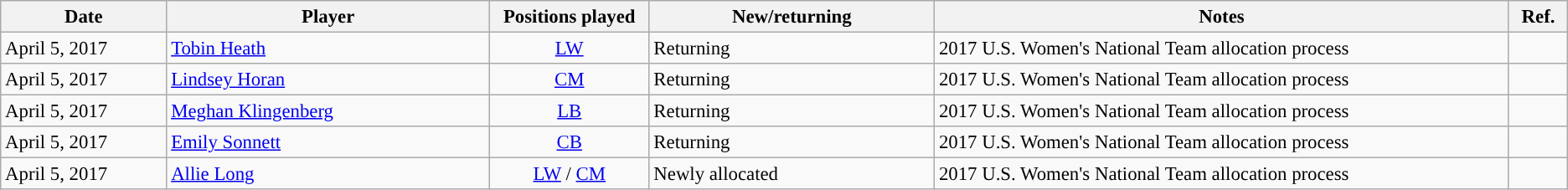<table class="wikitable" style="text-align:left; font-size:95%;">
<tr>
<th style="width:125px;">Date</th>
<th style="width:250px;">Player</th>
<th style="width:120px;">Positions played</th>
<th style="width:220px;">New/returning</th>
<th style="width:450px;">Notes</th>
<th style="width:40px;">Ref.</th>
</tr>
<tr>
<td>April 5, 2017</td>
<td> <a href='#'>Tobin Heath</a></td>
<td style="text-align:center;"><a href='#'>LW</a></td>
<td>Returning</td>
<td>2017 U.S. Women's National Team allocation process</td>
<td></td>
</tr>
<tr>
<td>April 5, 2017</td>
<td> <a href='#'>Lindsey Horan</a></td>
<td style="text-align:center;"><a href='#'>CM</a></td>
<td>Returning</td>
<td>2017 U.S. Women's National Team allocation process</td>
<td></td>
</tr>
<tr>
<td>April 5, 2017</td>
<td> <a href='#'>Meghan Klingenberg</a></td>
<td style="text-align:center;"><a href='#'>LB</a></td>
<td>Returning</td>
<td>2017 U.S. Women's National Team allocation process</td>
<td></td>
</tr>
<tr>
<td>April 5, 2017</td>
<td> <a href='#'>Emily Sonnett</a></td>
<td style="text-align:center;"><a href='#'>CB</a></td>
<td>Returning</td>
<td>2017 U.S. Women's National Team allocation process</td>
<td></td>
</tr>
<tr>
<td>April 5, 2017</td>
<td> <a href='#'>Allie Long</a></td>
<td style="text-align:center;"><a href='#'>LW</a> / <a href='#'>CM</a></td>
<td>Newly allocated</td>
<td>2017 U.S. Women's National Team allocation process</td>
<td></td>
</tr>
</table>
